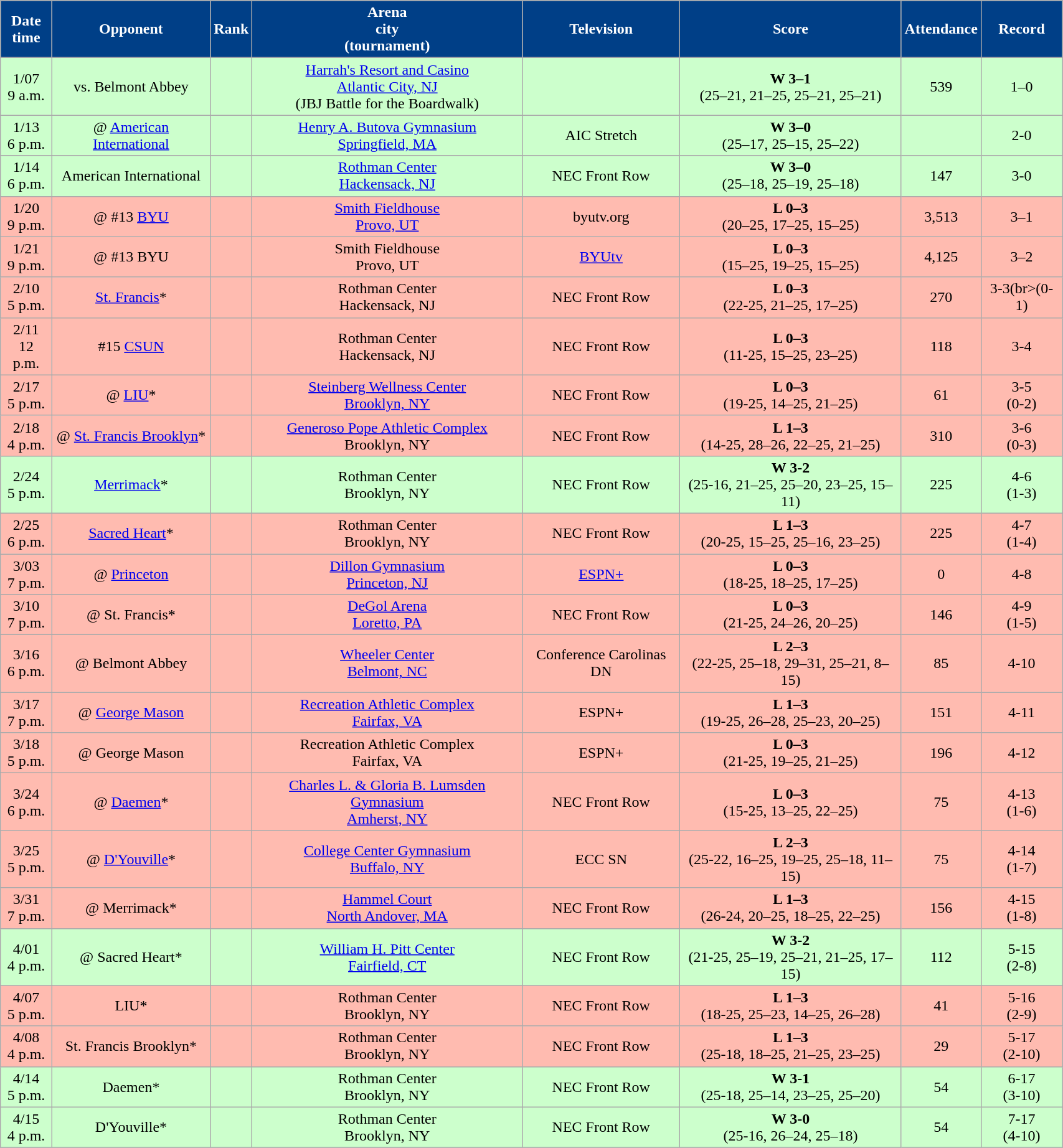<table class="wikitable sortable" style="width:90%">
<tr>
<th style="background:#003F87; color:#FFFFFF;" scope="col">Date<br>time</th>
<th style="background:#003F87; color:#FFFFFF;" scope="col">Opponent</th>
<th style="background:#003F87; color:#FFFFFF;" scope="col">Rank</th>
<th style="background:#003F87; color:#FFFFFF;" scope="col">Arena<br>city<br>(tournament)</th>
<th style="background:#003F87; color:#FFFFFF;" scope="col">Television</th>
<th style="background:#003F87; color:#FFFFFF;" scope="col">Score</th>
<th style="background:#003F87; color:#FFFFFF;" scope="col">Attendance</th>
<th style="background:#003F87; color:#FFFFFF;" scope="col">Record</th>
</tr>
<tr align="center" bgcolor="#ccffcc">
<td>1/07<br>9 a.m.</td>
<td>vs. Belmont Abbey</td>
<td></td>
<td><a href='#'>Harrah's Resort and Casino</a><br><a href='#'>Atlantic City, NJ</a><br>(JBJ Battle for the Boardwalk)</td>
<td></td>
<td><strong>W 3–1</strong><br>(25–21, 21–25, 25–21, 25–21)</td>
<td>539</td>
<td>1–0</td>
</tr>
<tr align="center" bgcolor="#ccffcc">
<td>1/13<br>6 p.m.</td>
<td>@ <a href='#'>American International</a></td>
<td></td>
<td><a href='#'>Henry A. Butova Gymnasium</a><br><a href='#'>Springfield, MA</a></td>
<td>AIC Stretch</td>
<td><strong>W 3–0</strong><br>(25–17, 25–15, 25–22)</td>
<td></td>
<td>2-0</td>
</tr>
<tr align="center" bgcolor="#ccffcc">
<td>1/14<br>6 p.m.</td>
<td>American International</td>
<td></td>
<td><a href='#'>Rothman Center</a><br><a href='#'>Hackensack, NJ</a></td>
<td>NEC Front Row</td>
<td><strong>W 3–0</strong><br>(25–18, 25–19, 25–18)</td>
<td>147</td>
<td>3-0</td>
</tr>
<tr align="center" bgcolor="#ffbbb">
<td>1/20<br>9 p.m.</td>
<td>@ #13 <a href='#'>BYU</a></td>
<td></td>
<td><a href='#'>Smith Fieldhouse</a><br><a href='#'>Provo, UT</a></td>
<td>byutv.org</td>
<td><strong>L 0–3</strong><br>(20–25, 17–25, 15–25)</td>
<td>3,513</td>
<td>3–1</td>
</tr>
<tr align="center" bgcolor="#ffbbb">
<td>1/21<br>9 p.m.</td>
<td>@ #13 BYU</td>
<td></td>
<td>Smith Fieldhouse<br>Provo, UT</td>
<td><a href='#'>BYUtv</a></td>
<td><strong>L 0–3</strong><br>(15–25, 19–25, 15–25)</td>
<td>4,125</td>
<td>3–2</td>
</tr>
<tr align="center" bgcolor="#ffbbb">
<td>2/10<br>5 p.m.</td>
<td><a href='#'>St. Francis</a>*</td>
<td></td>
<td>Rothman Center<br>Hackensack, NJ</td>
<td>NEC Front Row</td>
<td><strong>L 0–3</strong><br>(22-25, 21–25, 17–25)</td>
<td>270</td>
<td>3-3(br>(0-1)</td>
</tr>
<tr align="center" bgcolor="#ffbbb">
<td>2/11<br>12 p.m.</td>
<td>#15 <a href='#'>CSUN</a></td>
<td></td>
<td>Rothman Center<br>Hackensack, NJ</td>
<td>NEC Front Row</td>
<td><strong>L 0–3</strong><br>(11-25, 15–25, 23–25)</td>
<td>118</td>
<td>3-4</td>
</tr>
<tr align="center" bgcolor="#ffbbb">
<td>2/17<br>5 p.m.</td>
<td>@ <a href='#'>LIU</a>*</td>
<td></td>
<td><a href='#'>Steinberg Wellness Center</a><br><a href='#'>Brooklyn, NY</a></td>
<td>NEC Front Row</td>
<td><strong>L 0–3</strong><br>(19-25, 14–25, 21–25)</td>
<td>61</td>
<td>3-5<br>(0-2)</td>
</tr>
<tr align="center" bgcolor="#ffbbb">
<td>2/18<br>4 p.m.</td>
<td>@ <a href='#'>St. Francis Brooklyn</a>*</td>
<td></td>
<td><a href='#'>Generoso Pope Athletic Complex</a><br>Brooklyn, NY</td>
<td>NEC Front Row</td>
<td><strong>L 1–3</strong><br>(14-25, 28–26, 22–25, 21–25)</td>
<td>310</td>
<td>3-6<br>(0-3)</td>
</tr>
<tr align="center" bgcolor="#ccffcc">
<td>2/24<br>5 p.m.</td>
<td><a href='#'>Merrimack</a>*</td>
<td></td>
<td>Rothman Center<br>Brooklyn, NY</td>
<td>NEC Front Row</td>
<td><strong>W 3-2</strong><br>(25-16, 21–25, 25–20, 23–25, 15–11)</td>
<td>225</td>
<td>4-6<br>(1-3)</td>
</tr>
<tr align="center" bgcolor="#ffbbb">
<td>2/25<br>6 p.m.</td>
<td><a href='#'>Sacred Heart</a>*</td>
<td></td>
<td>Rothman Center<br>Brooklyn, NY</td>
<td>NEC Front Row</td>
<td><strong>L 1–3</strong><br>(20-25, 15–25, 25–16, 23–25)</td>
<td>225</td>
<td>4-7<br>(1-4)</td>
</tr>
<tr align="center" bgcolor="#ffbbb">
<td>3/03<br>7 p.m.</td>
<td>@ <a href='#'>Princeton</a></td>
<td></td>
<td><a href='#'>Dillon Gymnasium</a><br><a href='#'>Princeton, NJ</a></td>
<td><a href='#'>ESPN+</a></td>
<td><strong>L 0–3</strong><br>(18-25, 18–25, 17–25)</td>
<td>0</td>
<td>4-8</td>
</tr>
<tr align="center" bgcolor="#ffbbb">
<td>3/10<br>7 p.m.</td>
<td>@ St. Francis*</td>
<td></td>
<td><a href='#'>DeGol Arena</a><br><a href='#'>Loretto, PA</a></td>
<td>NEC Front Row</td>
<td><strong>L 0–3</strong><br>(21-25, 24–26, 20–25)</td>
<td>146</td>
<td>4-9<br>(1-5)</td>
</tr>
<tr align="center" bgcolor="#ffbbb">
<td>3/16<br>6 p.m.</td>
<td>@ Belmont Abbey</td>
<td></td>
<td><a href='#'>Wheeler Center</a><br><a href='#'>Belmont, NC</a></td>
<td>Conference Carolinas DN</td>
<td><strong>L 2–3</strong><br>(22-25, 25–18, 29–31, 25–21, 8–15)</td>
<td>85</td>
<td>4-10</td>
</tr>
<tr align="center" bgcolor="#ffbbb">
<td>3/17<br>7 p.m.</td>
<td>@ <a href='#'>George Mason</a></td>
<td></td>
<td><a href='#'>Recreation Athletic Complex</a><br><a href='#'>Fairfax, VA</a></td>
<td>ESPN+</td>
<td><strong>L 1–3</strong><br>(19-25, 26–28, 25–23, 20–25)</td>
<td>151</td>
<td>4-11</td>
</tr>
<tr align="center" bgcolor="#ffbbb">
<td>3/18<br>5 p.m.</td>
<td>@ George Mason</td>
<td></td>
<td>Recreation Athletic Complex<br>Fairfax, VA</td>
<td>ESPN+</td>
<td><strong>L 0–3</strong><br>(21-25, 19–25, 21–25)</td>
<td>196</td>
<td>4-12</td>
</tr>
<tr align="center" bgcolor="#ffbbb">
<td>3/24<br>6 p.m.</td>
<td>@ <a href='#'>Daemen</a>*</td>
<td></td>
<td><a href='#'>Charles L. & Gloria B. Lumsden Gymnasium</a><br><a href='#'>Amherst, NY</a></td>
<td>NEC Front Row</td>
<td><strong>L 0–3</strong><br>(15-25, 13–25, 22–25)</td>
<td>75</td>
<td>4-13<br>(1-6)</td>
</tr>
<tr align="center" bgcolor="#ffbbb">
<td>3/25<br>5 p.m.</td>
<td>@ <a href='#'>D'Youville</a>*</td>
<td></td>
<td><a href='#'>College Center Gymnasium</a><br><a href='#'>Buffalo, NY</a></td>
<td>ECC SN</td>
<td><strong>L 2–3</strong><br>(25-22, 16–25, 19–25, 25–18, 11–15)</td>
<td>75</td>
<td>4-14<br>(1-7)</td>
</tr>
<tr align="center" bgcolor="#ffbbb">
<td>3/31<br>7 p.m.</td>
<td>@ Merrimack*</td>
<td></td>
<td><a href='#'>Hammel Court</a><br><a href='#'>North Andover, MA</a></td>
<td>NEC Front Row</td>
<td><strong>L 1–3</strong><br>(26-24, 20–25, 18–25, 22–25)</td>
<td>156</td>
<td>4-15<br>(1-8)</td>
</tr>
<tr align="center" bgcolor="#ccffcc">
<td>4/01<br>4 p.m.</td>
<td>@ Sacred Heart*</td>
<td></td>
<td><a href='#'>William H. Pitt Center</a><br><a href='#'>Fairfield, CT</a></td>
<td>NEC Front Row</td>
<td><strong>W 3-2</strong><br>(21-25, 25–19, 25–21, 21–25, 17–15)</td>
<td>112</td>
<td>5-15<br>(2-8)</td>
</tr>
<tr align="center" bgcolor="#ffbbb">
<td>4/07<br>5 p.m.</td>
<td>LIU*</td>
<td></td>
<td>Rothman Center<br>Brooklyn, NY</td>
<td>NEC Front Row</td>
<td><strong>L 1–3</strong><br>(18-25, 25–23, 14–25, 26–28)</td>
<td>41</td>
<td>5-16<br>(2-9)</td>
</tr>
<tr align="center" bgcolor="#ffbbb">
<td>4/08<br>4 p.m.</td>
<td>St. Francis Brooklyn*</td>
<td></td>
<td>Rothman Center<br>Brooklyn, NY</td>
<td>NEC Front Row</td>
<td><strong>L 1–3</strong><br>(25-18, 18–25, 21–25, 23–25)</td>
<td>29</td>
<td>5-17<br>(2-10)</td>
</tr>
<tr align="center" bgcolor="#ccffcc">
<td>4/14<br>5 p.m.</td>
<td>Daemen*</td>
<td></td>
<td>Rothman Center<br>Brooklyn, NY</td>
<td>NEC Front Row</td>
<td><strong>W 3-1</strong><br>(25-18, 25–14, 23–25, 25–20)</td>
<td>54</td>
<td>6-17<br>(3-10)</td>
</tr>
<tr align="center" bgcolor="#ccffcc">
<td>4/15<br>4 p.m.</td>
<td>D'Youville*</td>
<td></td>
<td>Rothman Center<br>Brooklyn, NY</td>
<td>NEC Front Row</td>
<td><strong>W 3-0</strong><br>(25-16, 26–24, 25–18)</td>
<td>54</td>
<td>7-17<br>(4-10)</td>
</tr>
<tr>
</tr>
</table>
